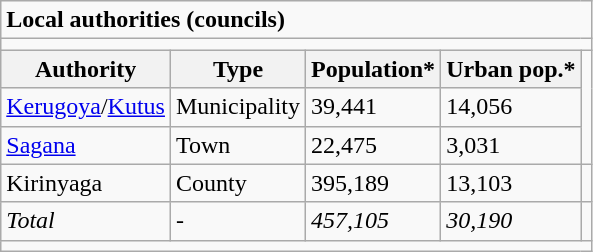<table class="wikitable">
<tr>
<td colspan="5"><strong>Local authorities (councils)</strong></td>
</tr>
<tr>
<td colspan="5"></td>
</tr>
<tr>
<th>Authority</th>
<th>Type</th>
<th>Population*</th>
<th>Urban pop.*</th>
</tr>
<tr>
<td><a href='#'>Kerugoya</a>/<a href='#'>Kutus</a></td>
<td>Municipality</td>
<td>39,441</td>
<td>14,056</td>
</tr>
<tr>
<td><a href='#'>Sagana</a></td>
<td>Town</td>
<td>22,475</td>
<td>3,031</td>
</tr>
<tr>
<td>Kirinyaga</td>
<td>County</td>
<td>395,189</td>
<td>13,103</td>
<td></td>
</tr>
<tr>
<td><em>Total</em></td>
<td>-</td>
<td><em>457,105</em></td>
<td><em>30,190</em></td>
</tr>
<tr>
<td colspan="5"></td>
</tr>
</table>
